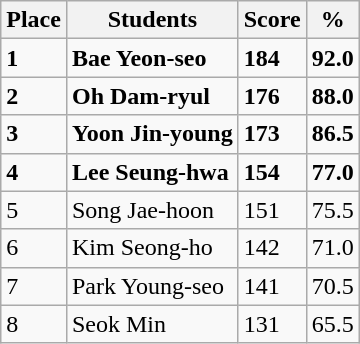<table class="wikitable">
<tr>
<th>Place</th>
<th>Students</th>
<th>Score</th>
<th>%</th>
</tr>
<tr>
<td><strong>1</strong></td>
<td><strong>Bae Yeon-seo</strong></td>
<td><strong>184</strong></td>
<td><strong>92.0</strong></td>
</tr>
<tr>
<td><strong>2</strong></td>
<td><strong>Oh Dam-ryul</strong></td>
<td><strong>176</strong></td>
<td><strong>88.0</strong></td>
</tr>
<tr>
<td><strong>3</strong></td>
<td><strong>Yoon Jin-young</strong></td>
<td><strong>173</strong></td>
<td><strong>86.5</strong></td>
</tr>
<tr>
<td><strong>4</strong></td>
<td><strong>Lee Seung-hwa</strong></td>
<td><strong>154</strong></td>
<td><strong>77.0</strong></td>
</tr>
<tr>
<td>5</td>
<td>Song Jae-hoon</td>
<td>151</td>
<td>75.5</td>
</tr>
<tr>
<td>6</td>
<td>Kim Seong-ho</td>
<td>142</td>
<td>71.0</td>
</tr>
<tr>
<td>7</td>
<td>Park Young-seo</td>
<td>141</td>
<td>70.5</td>
</tr>
<tr>
<td>8</td>
<td>Seok Min</td>
<td>131</td>
<td>65.5</td>
</tr>
</table>
